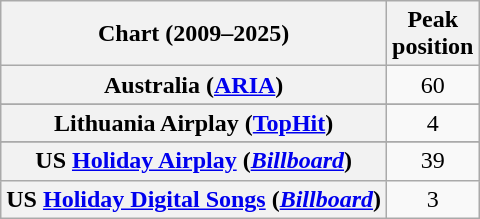<table class="wikitable plainrowheaders sortable" style="text-align:center">
<tr>
<th scope="col">Chart (2009–2025)</th>
<th scope="col">Peak<br>position</th>
</tr>
<tr>
<th scope="row">Australia (<a href='#'>ARIA</a>)</th>
<td>60</td>
</tr>
<tr>
</tr>
<tr>
<th scope="row">Lithuania Airplay (<a href='#'>TopHit</a>)</th>
<td>4</td>
</tr>
<tr>
</tr>
<tr>
</tr>
<tr>
<th scope="row">US <a href='#'>Holiday Airplay</a> (<em><a href='#'>Billboard</a></em>)</th>
<td>39</td>
</tr>
<tr>
<th scope="row">US <a href='#'>Holiday Digital Songs</a> (<em><a href='#'>Billboard</a></em>)</th>
<td>3</td>
</tr>
</table>
